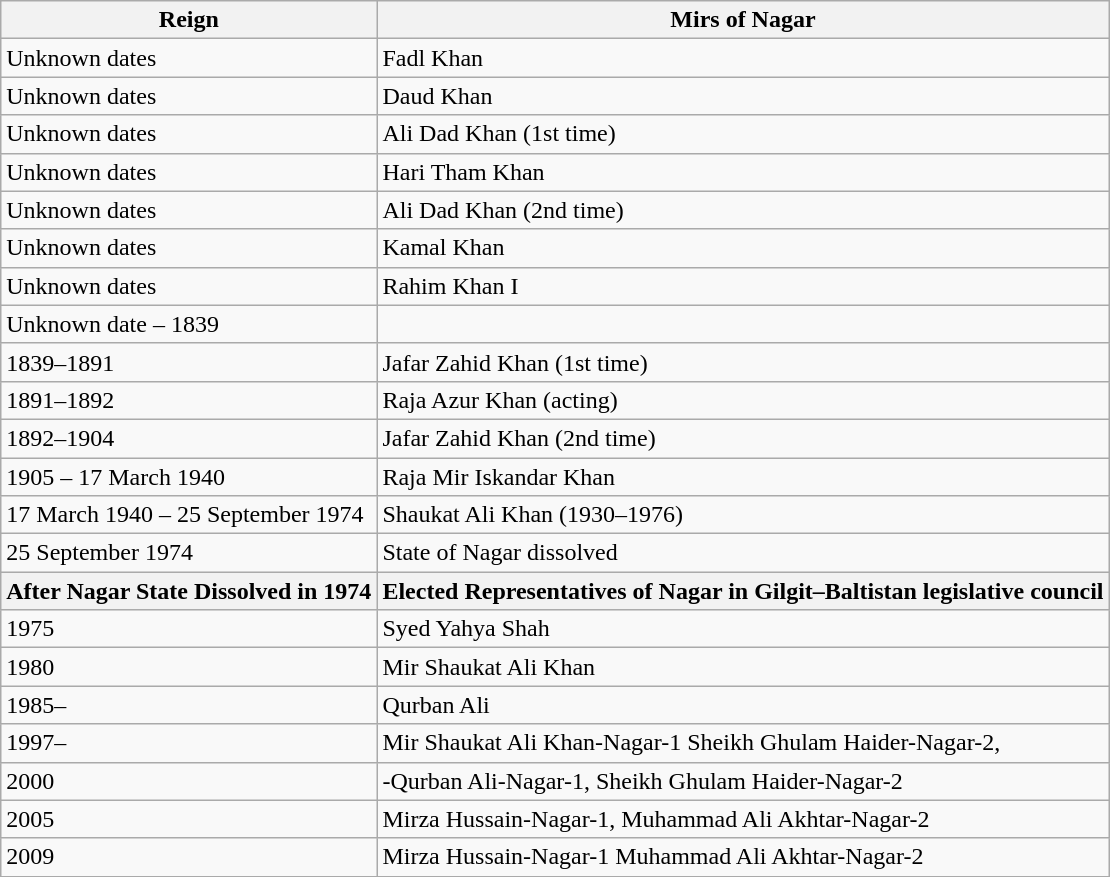<table class="wikitable">
<tr>
<th>Reign</th>
<th>Mirs of Nagar</th>
</tr>
<tr>
<td>Unknown dates</td>
<td>Fadl Khan</td>
</tr>
<tr>
<td>Unknown dates</td>
<td>Daud Khan</td>
</tr>
<tr>
<td>Unknown dates</td>
<td>Ali Dad Khan (1st time)</td>
</tr>
<tr>
<td>Unknown dates</td>
<td>Hari Tham Khan</td>
</tr>
<tr>
<td>Unknown dates</td>
<td>Ali Dad Khan (2nd time)</td>
</tr>
<tr>
<td>Unknown dates</td>
<td>Kamal Khan</td>
</tr>
<tr>
<td>Unknown dates</td>
<td>Rahim Khan I</td>
</tr>
<tr>
<td>Unknown date – 1839</td>
<td></td>
</tr>
<tr>
<td>1839–1891</td>
<td>Jafar Zahid Khan (1st time)</td>
</tr>
<tr>
<td>1891–1892</td>
<td>Raja Azur Khan (acting)</td>
</tr>
<tr>
<td>1892–1904</td>
<td>Jafar Zahid Khan (2nd time)</td>
</tr>
<tr>
<td>1905 – 17 March 1940</td>
<td>Raja Mir Iskandar Khan</td>
</tr>
<tr>
<td>17 March 1940 – 25 September 1974</td>
<td>Shaukat Ali Khan (1930–1976)</td>
</tr>
<tr>
<td>25 September 1974</td>
<td>State of Nagar dissolved</td>
</tr>
<tr>
<th>After Nagar State Dissolved in 1974</th>
<th>Elected Representatives of Nagar in Gilgit–Baltistan legislative council</th>
</tr>
<tr>
<td>1975</td>
<td>Syed Yahya Shah</td>
</tr>
<tr>
<td>1980</td>
<td>Mir Shaukat Ali Khan</td>
</tr>
<tr>
<td>1985–</td>
<td>Qurban Ali</td>
</tr>
<tr>
<td>1997–</td>
<td>Mir Shaukat Ali Khan-Nagar-1 Sheikh Ghulam Haider-Nagar-2,</td>
</tr>
<tr>
<td>2000</td>
<td>-Qurban Ali-Nagar-1, Sheikh Ghulam Haider-Nagar-2</td>
</tr>
<tr>
<td>2005</td>
<td>Mirza Hussain-Nagar-1, Muhammad Ali Akhtar-Nagar-2</td>
</tr>
<tr>
<td>2009</td>
<td>Mirza Hussain-Nagar-1 Muhammad Ali Akhtar-Nagar-2</td>
</tr>
<tr>
</tr>
</table>
